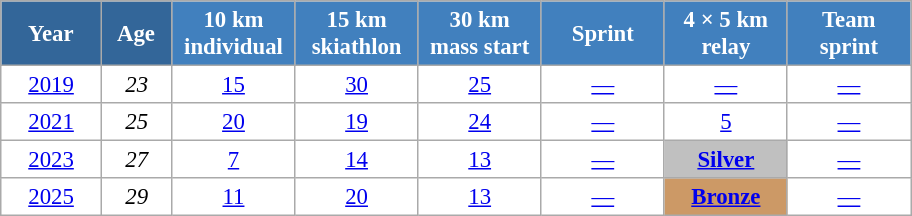<table class="wikitable" style="font-size:95%; text-align:center; border:grey solid 1px; border-collapse:collapse; background:#ffffff;">
<tr>
<th style="background-color:#369; color:white; width:60px;"> Year </th>
<th style="background-color:#369; color:white; width:40px;"> Age </th>
<th style="background-color:#4180be; color:white; width:75px;"> 10 km <br> individual </th>
<th style="background-color:#4180be; color:white; width:75px;"> 15 km <br> skiathlon </th>
<th style="background-color:#4180be; color:white; width:75px;"> 30 km <br> mass start </th>
<th style="background-color:#4180be; color:white; width:75px;"> Sprint </th>
<th style="background-color:#4180be; color:white; width:75px;"> 4 × 5 km <br> relay </th>
<th style="background-color:#4180be; color:white; width:75px;"> Team <br> sprint </th>
</tr>
<tr>
<td><a href='#'>2019</a></td>
<td><em>23</em></td>
<td><a href='#'>15</a></td>
<td><a href='#'>30</a></td>
<td><a href='#'>25</a></td>
<td><a href='#'>—</a></td>
<td><a href='#'>—</a></td>
<td><a href='#'>—</a></td>
</tr>
<tr>
<td><a href='#'>2021</a></td>
<td><em>25</em></td>
<td><a href='#'>20</a></td>
<td><a href='#'>19</a></td>
<td><a href='#'>24</a></td>
<td><a href='#'>—</a></td>
<td><a href='#'>5</a></td>
<td><a href='#'>—</a></td>
</tr>
<tr>
<td><a href='#'>2023</a></td>
<td><em>27</em></td>
<td><a href='#'>7</a></td>
<td><a href='#'>14</a></td>
<td><a href='#'>13</a></td>
<td><a href='#'>—</a></td>
<td style="background:silver;"><a href='#'><strong>Silver</strong></a></td>
<td><a href='#'>—</a></td>
</tr>
<tr>
<td><a href='#'>2025</a></td>
<td><em>29</em></td>
<td><a href='#'>11</a></td>
<td><a href='#'>20</a></td>
<td><a href='#'>13</a></td>
<td><a href='#'>—</a></td>
<td style="background-color:#C96;"><a href='#'><strong>Bronze</strong></a></td>
<td><a href='#'>—</a></td>
</tr>
</table>
